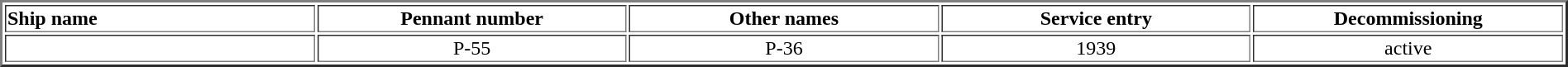<table width="100%" border="2">
<tr>
<th width="16%" align="left">Ship name</th>
<th width="16%" align="center">Pennant number</th>
<th width="16%" align="center">Other names</th>
<th width="16%" align="center">Service entry</th>
<th width="16%" align="center">Decommissioning</th>
</tr>
<tr>
<td align="center"></td>
<td align="center">P-55</td>
<td align="center">P-36</td>
<td align="center">1939</td>
<td align="center">active </td>
</tr>
</table>
